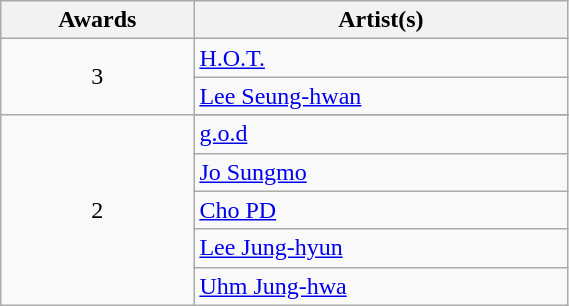<table class="wikitable"  style="width:30%; text-align:center;">
<tr>
<th scope="col">Awards</th>
<th scope="col">Artist(s)</th>
</tr>
<tr>
<td rowspan=2>3</td>
<td align=left><a href='#'>H.O.T.</a></td>
</tr>
<tr>
<td align=left><a href='#'>Lee Seung-hwan</a></td>
</tr>
<tr>
<td rowspan=6>2</td>
</tr>
<tr>
<td align=left><a href='#'>g.o.d</a></td>
</tr>
<tr>
<td align=left><a href='#'>Jo Sungmo</a></td>
</tr>
<tr>
<td align=left><a href='#'>Cho PD</a></td>
</tr>
<tr>
<td align=left><a href='#'>Lee Jung-hyun</a></td>
</tr>
<tr>
<td align=left><a href='#'>Uhm Jung-hwa</a></td>
</tr>
</table>
